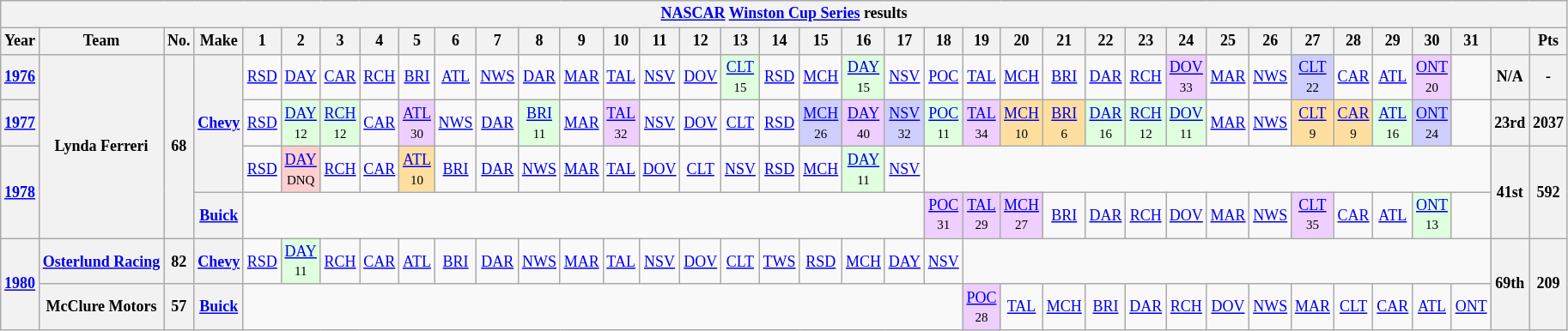<table class="wikitable" style="text-align:center; font-size:75%">
<tr>
<th colspan=45><a href='#'>NASCAR</a> <a href='#'>Winston Cup Series</a> results</th>
</tr>
<tr>
<th>Year</th>
<th>Team</th>
<th>No.</th>
<th>Make</th>
<th>1</th>
<th>2</th>
<th>3</th>
<th>4</th>
<th>5</th>
<th>6</th>
<th>7</th>
<th>8</th>
<th>9</th>
<th>10</th>
<th>11</th>
<th>12</th>
<th>13</th>
<th>14</th>
<th>15</th>
<th>16</th>
<th>17</th>
<th>18</th>
<th>19</th>
<th>20</th>
<th>21</th>
<th>22</th>
<th>23</th>
<th>24</th>
<th>25</th>
<th>26</th>
<th>27</th>
<th>28</th>
<th>29</th>
<th>30</th>
<th>31</th>
<th></th>
<th>Pts</th>
</tr>
<tr>
<th><a href='#'>1976</a></th>
<th rowspan=4>Lynda Ferreri</th>
<th rowspan=4>68</th>
<th rowspan=3><a href='#'>Chevy</a></th>
<td><a href='#'>RSD</a></td>
<td><a href='#'>DAY</a></td>
<td><a href='#'>CAR</a></td>
<td><a href='#'>RCH</a></td>
<td><a href='#'>BRI</a></td>
<td><a href='#'>ATL</a></td>
<td><a href='#'>NWS</a></td>
<td><a href='#'>DAR</a></td>
<td><a href='#'>MAR</a></td>
<td><a href='#'>TAL</a></td>
<td><a href='#'>NSV</a></td>
<td><a href='#'>DOV</a></td>
<td style="background:#DFFFDF;"><a href='#'>CLT</a><br><small>15</small></td>
<td><a href='#'>RSD</a></td>
<td><a href='#'>MCH</a></td>
<td style="background:#DFFFDF;"><a href='#'>DAY</a><br><small>15</small></td>
<td><a href='#'>NSV</a></td>
<td><a href='#'>POC</a></td>
<td><a href='#'>TAL</a></td>
<td><a href='#'>MCH</a></td>
<td><a href='#'>BRI</a></td>
<td><a href='#'>DAR</a></td>
<td><a href='#'>RCH</a></td>
<td style="background:#EFCFFF;"><a href='#'>DOV</a><br><small>33</small></td>
<td><a href='#'>MAR</a></td>
<td><a href='#'>NWS</a></td>
<td style="background:#CFCFFF;"><a href='#'>CLT</a><br><small>22</small></td>
<td><a href='#'>CAR</a></td>
<td><a href='#'>ATL</a></td>
<td style="background:#EFCFFF;"><a href='#'>ONT</a><br><small>20</small></td>
<td></td>
<th>N/A</th>
<th>-</th>
</tr>
<tr>
<th><a href='#'>1977</a></th>
<td><a href='#'>RSD</a></td>
<td style="background:#DFFFDF;"><a href='#'>DAY</a><br><small>12</small></td>
<td style="background:#DFFFDF;"><a href='#'>RCH</a><br><small>12</small></td>
<td><a href='#'>CAR</a></td>
<td style="background:#EFCFFF;"><a href='#'>ATL</a><br><small>30</small></td>
<td><a href='#'>NWS</a></td>
<td><a href='#'>DAR</a></td>
<td style="background:#DFFFDF;"><a href='#'>BRI</a><br><small>11</small></td>
<td><a href='#'>MAR</a></td>
<td style="background:#EFCFFF;"><a href='#'>TAL</a><br><small>32</small></td>
<td><a href='#'>NSV</a></td>
<td><a href='#'>DOV</a></td>
<td><a href='#'>CLT</a></td>
<td><a href='#'>RSD</a></td>
<td style="background:#CFCFFF;"><a href='#'>MCH</a><br><small>26</small></td>
<td style="background:#EFCFFF;"><a href='#'>DAY</a><br><small>40</small></td>
<td style="background:#CFCFFF;"><a href='#'>NSV</a><br><small>32</small></td>
<td style="background:#DFFFDF;"><a href='#'>POC</a><br><small>11</small></td>
<td style="background:#EFCFFF;"><a href='#'>TAL</a><br><small>34</small></td>
<td style="background:#FFDF9F;"><a href='#'>MCH</a><br><small>10</small></td>
<td style="background:#FFDF9F;"><a href='#'>BRI</a><br><small>6</small></td>
<td style="background:#DFFFDF;"><a href='#'>DAR</a><br><small>16</small></td>
<td style="background:#DFFFDF;"><a href='#'>RCH</a><br><small>12</small></td>
<td style="background:#DFFFDF;"><a href='#'>DOV</a><br><small>11</small></td>
<td><a href='#'>MAR</a></td>
<td><a href='#'>NWS</a></td>
<td style="background:#FFDF9F;"><a href='#'>CLT</a><br><small>9</small></td>
<td style="background:#FFDF9F;"><a href='#'>CAR</a><br><small>9</small></td>
<td style="background:#DFFFDF;"><a href='#'>ATL</a><br><small>16</small></td>
<td style="background:#CFCFFF;"><a href='#'>ONT</a><br><small>24</small></td>
<td></td>
<th>23rd</th>
<th>2037</th>
</tr>
<tr>
<th rowspan=2><a href='#'>1978</a></th>
<td><a href='#'>RSD</a></td>
<td style="background:#FFCFCF;"><a href='#'>DAY</a><br><small>DNQ</small></td>
<td><a href='#'>RCH</a></td>
<td><a href='#'>CAR</a></td>
<td style="background:#FFDF9F;"><a href='#'>ATL</a><br><small>10</small></td>
<td><a href='#'>BRI</a></td>
<td><a href='#'>DAR</a></td>
<td><a href='#'>NWS</a></td>
<td><a href='#'>MAR</a></td>
<td><a href='#'>TAL</a></td>
<td><a href='#'>DOV</a></td>
<td><a href='#'>CLT</a></td>
<td><a href='#'>NSV</a></td>
<td><a href='#'>RSD</a></td>
<td><a href='#'>MCH</a></td>
<td style="background:#DFFFDF;"><a href='#'>DAY</a><br><small>11</small></td>
<td><a href='#'>NSV</a></td>
<td colspan=14></td>
<th rowspan=2>41st</th>
<th rowspan=2>592</th>
</tr>
<tr>
<th><a href='#'>Buick</a></th>
<td colspan=17></td>
<td style="background:#EFCFFF;"><a href='#'>POC</a><br><small>31</small></td>
<td style="background:#EFCFFF;"><a href='#'>TAL</a><br><small>29</small></td>
<td style="background:#EFCFFF;"><a href='#'>MCH</a><br><small>27</small></td>
<td><a href='#'>BRI</a></td>
<td><a href='#'>DAR</a></td>
<td><a href='#'>RCH</a></td>
<td><a href='#'>DOV</a></td>
<td><a href='#'>MAR</a></td>
<td><a href='#'>NWS</a></td>
<td style="background:#EFCFFF;"><a href='#'>CLT</a><br><small>35</small></td>
<td><a href='#'>CAR</a></td>
<td><a href='#'>ATL</a></td>
<td style="background:#DFFFDF;"><a href='#'>ONT</a><br><small>13</small></td>
<td></td>
</tr>
<tr>
<th rowspan=2><a href='#'>1980</a></th>
<th><a href='#'>Osterlund Racing</a></th>
<th>82</th>
<th><a href='#'>Chevy</a></th>
<td><a href='#'>RSD</a></td>
<td style="background:#DFFFDF;"><a href='#'>DAY</a><br><small>11</small></td>
<td><a href='#'>RCH</a></td>
<td><a href='#'>CAR</a></td>
<td><a href='#'>ATL</a></td>
<td><a href='#'>BRI</a></td>
<td><a href='#'>DAR</a></td>
<td><a href='#'>NWS</a></td>
<td><a href='#'>MAR</a></td>
<td><a href='#'>TAL</a></td>
<td><a href='#'>NSV</a></td>
<td><a href='#'>DOV</a></td>
<td><a href='#'>CLT</a></td>
<td><a href='#'>TWS</a></td>
<td><a href='#'>RSD</a></td>
<td><a href='#'>MCH</a></td>
<td><a href='#'>DAY</a></td>
<td><a href='#'>NSV</a></td>
<td colspan=13></td>
<th rowspan=2>69th</th>
<th rowspan=2>209</th>
</tr>
<tr>
<th>McClure Motors</th>
<th>57</th>
<th><a href='#'>Buick</a></th>
<td colspan=18></td>
<td style="background:#EFCFFF;"><a href='#'>POC</a><br><small>28</small></td>
<td><a href='#'>TAL</a></td>
<td><a href='#'>MCH</a></td>
<td><a href='#'>BRI</a></td>
<td><a href='#'>DAR</a></td>
<td><a href='#'>RCH</a></td>
<td><a href='#'>DOV</a></td>
<td><a href='#'>NWS</a></td>
<td><a href='#'>MAR</a></td>
<td><a href='#'>CLT</a></td>
<td><a href='#'>CAR</a></td>
<td><a href='#'>ATL</a></td>
<td><a href='#'>ONT</a></td>
</tr>
</table>
